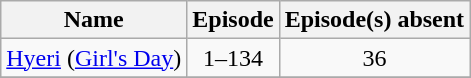<table class="wikitable" style="text-align:center">
<tr>
<th>Name</th>
<th>Episode</th>
<th>Episode(s) absent</th>
</tr>
<tr>
<td><a href='#'>Hyeri</a> (<a href='#'>Girl's Day</a>)</td>
<td>1–134</td>
<td>36</td>
</tr>
<tr>
</tr>
</table>
